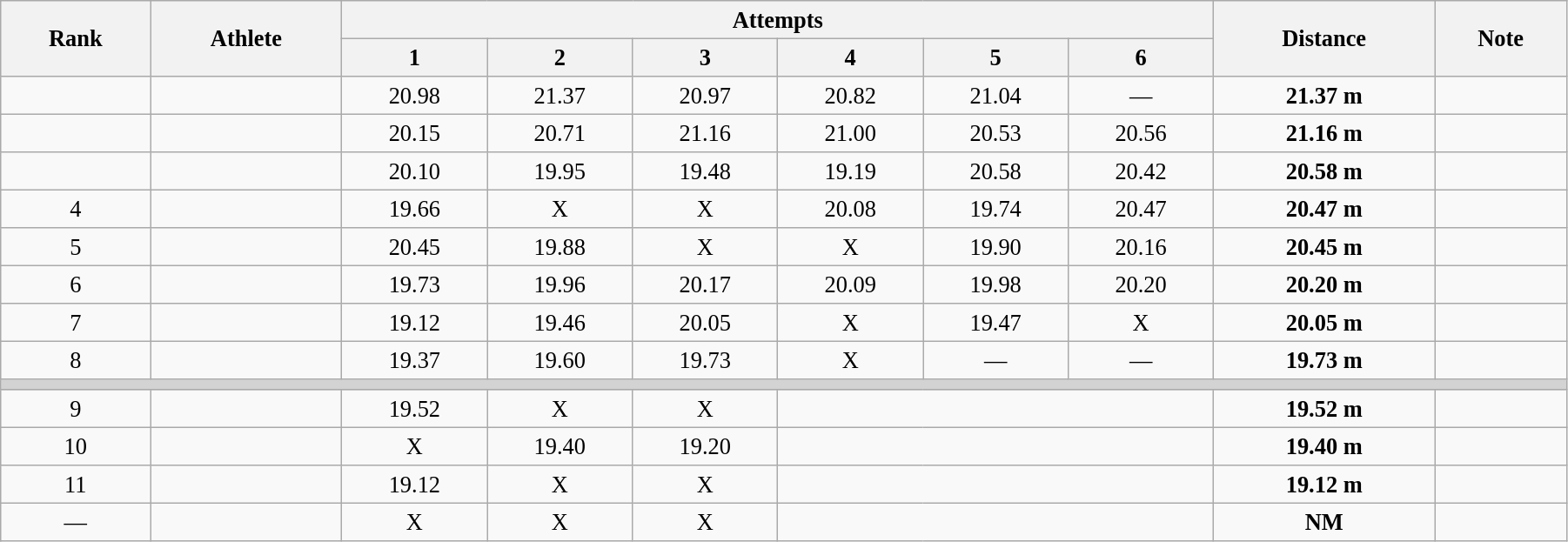<table class="wikitable" style=" text-align:center; font-size:110%;" width="95%">
<tr>
<th rowspan="2">Rank</th>
<th rowspan="2">Athlete</th>
<th colspan="6">Attempts</th>
<th rowspan="2">Distance</th>
<th rowspan="2">Note</th>
</tr>
<tr>
<th>1</th>
<th>2</th>
<th>3</th>
<th>4</th>
<th>5</th>
<th>6</th>
</tr>
<tr>
<td></td>
<td align=left></td>
<td>20.98</td>
<td>21.37</td>
<td>20.97</td>
<td>20.82</td>
<td>21.04</td>
<td>—</td>
<td><strong>21.37 m</strong></td>
<td></td>
</tr>
<tr>
<td></td>
<td align=left></td>
<td>20.15</td>
<td>20.71</td>
<td>21.16</td>
<td>21.00</td>
<td>20.53</td>
<td>20.56</td>
<td><strong>21.16 m</strong></td>
<td></td>
</tr>
<tr>
<td></td>
<td align=left></td>
<td>20.10</td>
<td>19.95</td>
<td>19.48</td>
<td>19.19</td>
<td>20.58</td>
<td>20.42</td>
<td><strong>20.58 m</strong></td>
<td></td>
</tr>
<tr>
<td>4</td>
<td align=left></td>
<td>19.66</td>
<td>X</td>
<td>X</td>
<td>20.08</td>
<td>19.74</td>
<td>20.47</td>
<td><strong>20.47 m</strong></td>
<td></td>
</tr>
<tr>
<td>5</td>
<td align=left></td>
<td>20.45</td>
<td>19.88</td>
<td>X</td>
<td>X</td>
<td>19.90</td>
<td>20.16</td>
<td><strong>20.45 m</strong></td>
<td></td>
</tr>
<tr>
<td>6</td>
<td align=left></td>
<td>19.73</td>
<td>19.96</td>
<td>20.17</td>
<td>20.09</td>
<td>19.98</td>
<td>20.20</td>
<td><strong>20.20 m</strong></td>
<td></td>
</tr>
<tr>
<td>7</td>
<td align=left></td>
<td>19.12</td>
<td>19.46</td>
<td>20.05</td>
<td>X</td>
<td>19.47</td>
<td>X</td>
<td><strong>20.05 m</strong></td>
<td></td>
</tr>
<tr>
<td>8</td>
<td align=left></td>
<td>19.37</td>
<td>19.60</td>
<td>19.73</td>
<td>X</td>
<td>—</td>
<td>—</td>
<td><strong>19.73 m</strong></td>
<td></td>
</tr>
<tr>
<td colspan=10 bgcolor=lightgray></td>
</tr>
<tr>
<td>9</td>
<td align=left></td>
<td>19.52</td>
<td>X</td>
<td>X</td>
<td colspan=3></td>
<td><strong>19.52 m</strong></td>
<td></td>
</tr>
<tr>
<td>10</td>
<td align=left></td>
<td>X</td>
<td>19.40</td>
<td>19.20</td>
<td colspan=3></td>
<td><strong>19.40 m</strong></td>
<td></td>
</tr>
<tr>
<td>11</td>
<td align=left></td>
<td>19.12</td>
<td>X</td>
<td>X</td>
<td colspan=3></td>
<td><strong>19.12 m</strong></td>
<td></td>
</tr>
<tr>
<td>—</td>
<td align=left></td>
<td>X</td>
<td>X</td>
<td>X</td>
<td colspan=3></td>
<td><strong>NM </strong></td>
<td></td>
</tr>
</table>
